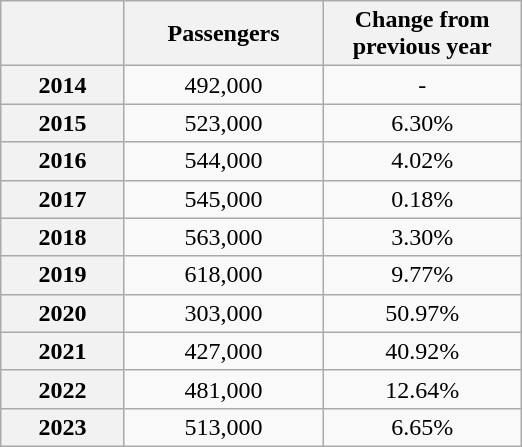<table class="wikitable" style="border-collapse:collapse;text-align:center" width= align=>
<tr>
<th style="width:75px"></th>
<th style="width:125px">Passengers</th>
<th style="width:125px">Change from previous year</th>
</tr>
<tr>
<th>2014</th>
<td>492,000</td>
<td>-</td>
</tr>
<tr>
<th>2015</th>
<td>523,000</td>
<td> 6.30%</td>
</tr>
<tr>
<th>2016</th>
<td>544,000</td>
<td> 4.02%</td>
</tr>
<tr>
<th>2017</th>
<td>545,000</td>
<td> 0.18%</td>
</tr>
<tr>
<th>2018</th>
<td>563,000</td>
<td> 3.30%</td>
</tr>
<tr>
<th>2019</th>
<td>618,000</td>
<td> 9.77%</td>
</tr>
<tr>
<th>2020</th>
<td>303,000</td>
<td> 50.97%</td>
</tr>
<tr>
<th>2021</th>
<td>427,000</td>
<td> 40.92%</td>
</tr>
<tr>
<th>2022</th>
<td>481,000</td>
<td> 12.64%</td>
</tr>
<tr>
<th>2023</th>
<td>513,000</td>
<td> 6.65%</td>
</tr>
</table>
